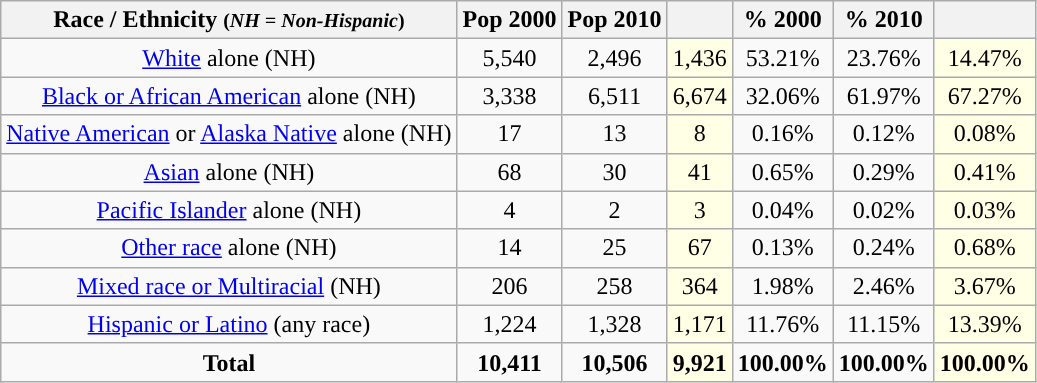<table class="wikitable" style="text-align:center;">
<tr>
<th>Race / Ethnicity <small>(<em>NH = Non-Hispanic</em>)</small></th>
<th>Pop 2000</th>
<th>Pop 2010</th>
<th></th>
<th>% 2000</th>
<th>% 2010</th>
<th></th>
</tr>
<tr>
<td><a href='#'>White</a> alone (NH)</td>
<td>5,540</td>
<td>2,496</td>
<td style='background: #ffffe6;'>1,436</td>
<td>53.21%</td>
<td>23.76%</td>
<td style='background: #ffffe6;'>14.47%</td>
</tr>
<tr>
<td><a href='#'>Black or African American</a> alone (NH)</td>
<td>3,338</td>
<td>6,511</td>
<td style='background: #ffffe6;'>6,674</td>
<td>32.06%</td>
<td>61.97%</td>
<td style='background: #ffffe6;'>67.27%</td>
</tr>
<tr>
<td><a href='#'>Native American</a> or <a href='#'>Alaska Native</a> alone (NH)</td>
<td>17</td>
<td>13</td>
<td style='background: #ffffe6;'>8</td>
<td>0.16%</td>
<td>0.12%</td>
<td style='background: #ffffe6;'>0.08%</td>
</tr>
<tr>
<td><a href='#'>Asian</a> alone (NH)</td>
<td>68</td>
<td>30</td>
<td style='background: #ffffe6;'>41</td>
<td>0.65%</td>
<td>0.29%</td>
<td style='background: #ffffe6;'>0.41%</td>
</tr>
<tr>
<td><a href='#'>Pacific Islander</a> alone (NH)</td>
<td>4</td>
<td>2</td>
<td style='background: #ffffe6;'>3</td>
<td>0.04%</td>
<td>0.02%</td>
<td style='background: #ffffe6;'>0.03%</td>
</tr>
<tr>
<td><a href='#'>Other race</a> alone (NH)</td>
<td>14</td>
<td>25</td>
<td style='background: #ffffe6;'>67</td>
<td>0.13%</td>
<td>0.24%</td>
<td style='background: #ffffe6;'>0.68%</td>
</tr>
<tr>
<td><a href='#'>Mixed race or Multiracial</a> (NH)</td>
<td>206</td>
<td>258</td>
<td style='background: #ffffe6;'>364</td>
<td>1.98%</td>
<td>2.46%</td>
<td style='background: #ffffe6;'>3.67%</td>
</tr>
<tr>
<td><a href='#'>Hispanic or Latino</a> (any race)</td>
<td>1,224</td>
<td>1,328</td>
<td style='background: #ffffe6;'>1,171</td>
<td>11.76%</td>
<td>11.15%</td>
<td style='background: #ffffe6;'>13.39%</td>
</tr>
<tr>
<td><strong>Total</strong></td>
<td><strong>10,411</strong></td>
<td><strong>10,506</strong></td>
<td style='background: #ffffe6;'><strong>9,921</strong></td>
<td><strong>100.00%</strong></td>
<td><strong>100.00%</strong></td>
<td style='background: #ffffe6;'><strong>100.00%</strong></td>
</tr>
</table>
